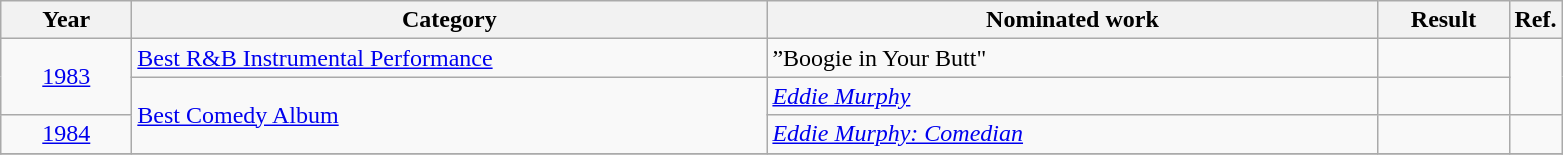<table class=wikitable>
<tr>
<th scope="col" style="width:5em;">Year</th>
<th scope="col" style="width:26em;">Category</th>
<th scope="col" style="width:25em;">Nominated work</th>
<th scope="col" style="width:5em;">Result</th>
<th>Ref.</th>
</tr>
<tr>
<td style="text-align:center;" rowspan="2"><a href='#'>1983</a></td>
<td><a href='#'>Best R&B Instrumental Performance</a></td>
<td>”Boogie in Your Butt"</td>
<td></td>
<td rowspan="2"></td>
</tr>
<tr>
<td rowspan="2"><a href='#'>Best Comedy Album</a></td>
<td><em><a href='#'>Eddie Murphy</a></em></td>
<td></td>
</tr>
<tr>
<td style="text-align:center;"><a href='#'>1984</a></td>
<td><em><a href='#'>Eddie Murphy: Comedian</a></em></td>
<td></td>
<td></td>
</tr>
<tr>
</tr>
</table>
